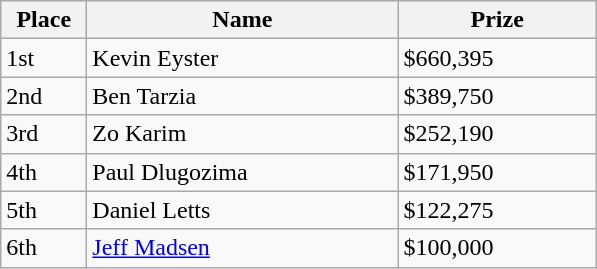<table class="wikitable">
<tr>
<th style="width:50px;">Place</th>
<th style="width:200px;">Name</th>
<th style="width:125px;">Prize</th>
</tr>
<tr>
<td>1st</td>
<td> Kevin Eyster</td>
<td>$660,395</td>
</tr>
<tr>
<td>2nd</td>
<td> Ben Tarzia</td>
<td>$389,750</td>
</tr>
<tr>
<td>3rd</td>
<td> Zo Karim</td>
<td>$252,190</td>
</tr>
<tr>
<td>4th</td>
<td> Paul Dlugozima</td>
<td>$171,950</td>
</tr>
<tr>
<td>5th</td>
<td> Daniel Letts</td>
<td>$122,275</td>
</tr>
<tr>
<td>6th</td>
<td> <a href='#'>Jeff Madsen</a></td>
<td>$100,000</td>
</tr>
</table>
